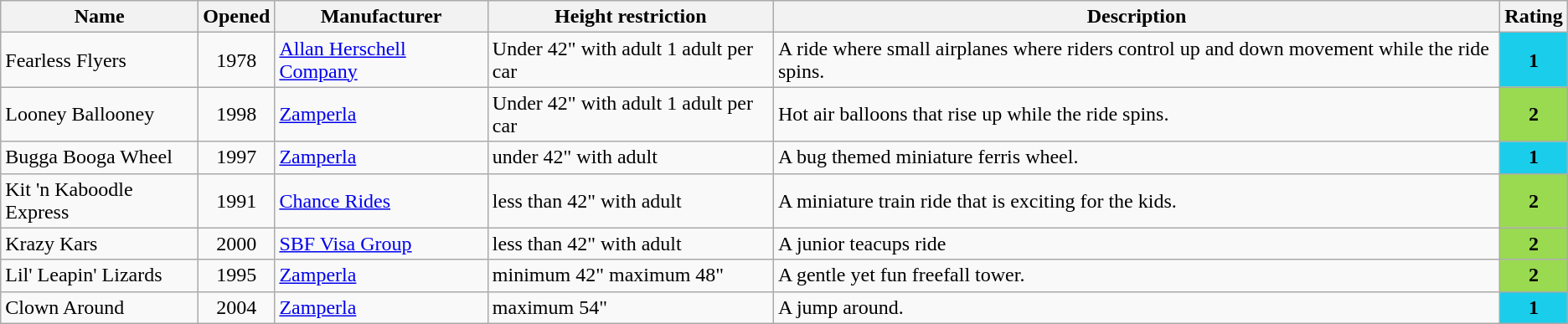<table class="wikitable sortable">
<tr>
<th>Name</th>
<th>Opened</th>
<th>Manufacturer</th>
<th>Height restriction</th>
<th>Description</th>
<th>Rating</th>
</tr>
<tr>
<td>Fearless Flyers</td>
<td style="text-align:center">1978</td>
<td><a href='#'>Allan Herschell Company</a></td>
<td>Under 42" with adult 1 adult per car</td>
<td>A ride where small airplanes where riders control up and down movement while the ride spins.</td>
<td bgcolor="#1ACDEA" align=center><strong>1</strong></td>
</tr>
<tr>
<td>Looney Ballooney</td>
<td style="text-align:center">1998</td>
<td><a href='#'>Zamperla</a></td>
<td>Under 42" with adult 1 adult per car</td>
<td>Hot air balloons that rise up while the ride spins.</td>
<td bgcolor="#99DA50" align=center><strong>2</strong></td>
</tr>
<tr>
<td>Bugga Booga Wheel</td>
<td style="text-align:center">1997</td>
<td><a href='#'>Zamperla</a></td>
<td>under 42" with adult</td>
<td>A bug themed miniature ferris wheel.</td>
<td bgcolor="#1ACDEA" align=center><strong>1</strong></td>
</tr>
<tr>
<td>Kit 'n Kaboodle Express</td>
<td style="text-align:center">1991</td>
<td><a href='#'>Chance Rides</a></td>
<td>less than 42" with adult</td>
<td>A miniature train ride that is exciting for the kids.</td>
<td bgcolor="#99DA50" align=center><strong>2</strong></td>
</tr>
<tr>
<td>Krazy Kars</td>
<td style="text-align:center">2000</td>
<td><a href='#'>SBF Visa Group</a></td>
<td>less than 42" with adult</td>
<td>A junior teacups ride</td>
<td bgcolor="#99DA50" align=center><strong>2</strong></td>
</tr>
<tr>
<td>Lil' Leapin' Lizards</td>
<td style="text-align:center">1995</td>
<td><a href='#'>Zamperla</a></td>
<td>minimum 42" maximum 48"</td>
<td>A gentle yet fun freefall tower.</td>
<td bgcolor="#99DA50" align=center><strong>2</strong></td>
</tr>
<tr>
<td>Clown Around</td>
<td style="text-align:center">2004</td>
<td><a href='#'>Zamperla</a></td>
<td>maximum 54"</td>
<td>A jump around.</td>
<td bgcolor="#1ACDEA" align=center><strong>1</strong></td>
</tr>
</table>
